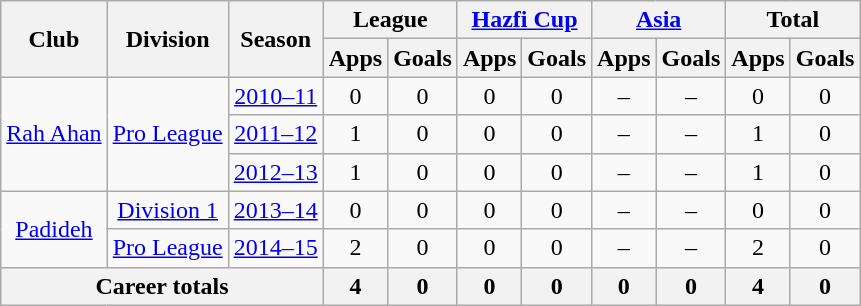<table class="wikitable" style="text-align: center;">
<tr>
<th rowspan="2">Club</th>
<th rowspan="2">Division</th>
<th rowspan="2">Season</th>
<th colspan="2">League</th>
<th colspan="2"><a href='#'>Hazfi Cup</a></th>
<th colspan="2"><a href='#'>Asia</a></th>
<th colspan="2">Total</th>
</tr>
<tr>
<th>Apps</th>
<th>Goals</th>
<th>Apps</th>
<th>Goals</th>
<th>Apps</th>
<th>Goals</th>
<th>Apps</th>
<th>Goals</th>
</tr>
<tr>
<td rowspan="3"><a href='#'>Rah Ahan</a></td>
<td rowspan="3"><a href='#'>Pro League</a></td>
<td><a href='#'>2010–11</a></td>
<td>0</td>
<td>0</td>
<td>0</td>
<td>0</td>
<td>–</td>
<td>–</td>
<td>0</td>
<td>0</td>
</tr>
<tr>
<td><a href='#'>2011–12</a></td>
<td>1</td>
<td>0</td>
<td>0</td>
<td>0</td>
<td>–</td>
<td>–</td>
<td>1</td>
<td>0</td>
</tr>
<tr>
<td><a href='#'>2012–13</a></td>
<td>1</td>
<td>0</td>
<td>0</td>
<td>0</td>
<td>–</td>
<td>–</td>
<td>1</td>
<td>0</td>
</tr>
<tr>
<td rowspan="2"><a href='#'>Padideh</a></td>
<td><a href='#'>Division 1</a></td>
<td><a href='#'>2013–14</a></td>
<td>0</td>
<td>0</td>
<td>0</td>
<td>0</td>
<td>–</td>
<td>–</td>
<td>0</td>
<td>0</td>
</tr>
<tr>
<td><a href='#'>Pro League</a></td>
<td><a href='#'>2014–15</a></td>
<td>2</td>
<td>0</td>
<td>0</td>
<td>0</td>
<td>–</td>
<td>–</td>
<td>2</td>
<td>0</td>
</tr>
<tr>
<th colspan=3>Career totals</th>
<th>4</th>
<th>0</th>
<th>0</th>
<th>0</th>
<th>0</th>
<th>0</th>
<th>4</th>
<th>0</th>
</tr>
</table>
